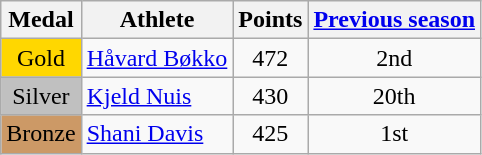<table class="wikitable">
<tr>
<th><strong>Medal</strong></th>
<th><strong>Athlete</strong></th>
<th><strong>Points</strong></th>
<th><strong><a href='#'>Previous season</a></strong></th>
</tr>
<tr align="center">
<td bgcolor="gold">Gold</td>
<td align="left"> <a href='#'>Håvard Bøkko</a></td>
<td>472</td>
<td>2nd</td>
</tr>
<tr align="center">
<td bgcolor="silver">Silver</td>
<td align="left"> <a href='#'>Kjeld Nuis</a></td>
<td>430</td>
<td>20th</td>
</tr>
<tr align="center">
<td bgcolor="CC9966">Bronze</td>
<td align="left"> <a href='#'>Shani Davis</a></td>
<td>425</td>
<td>1st</td>
</tr>
</table>
